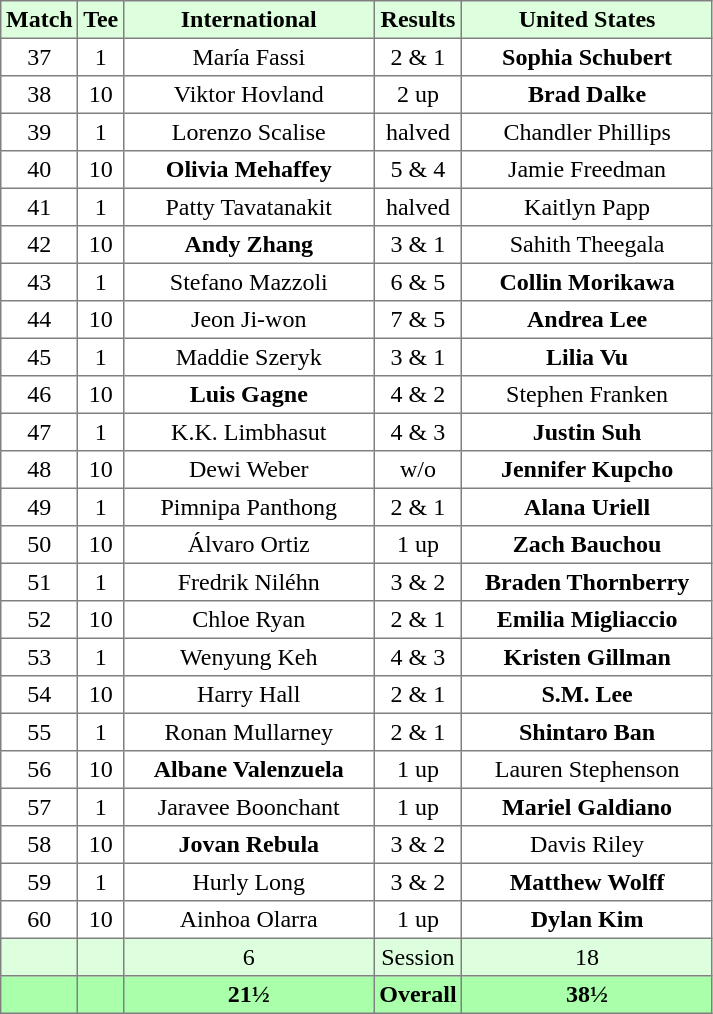<table border="1" cellpadding="3" style="border-collapse:collapse; text-align:center;">
<tr style="background:#ddffdd;">
<th>Match</th>
<th>Tee</th>
<th width="160">International</th>
<th>Results</th>
<th width="160">United States</th>
</tr>
<tr>
<td>37</td>
<td>1</td>
<td>María Fassi</td>
<td>2 & 1</td>
<td><strong>Sophia Schubert</strong></td>
</tr>
<tr>
<td>38</td>
<td>10</td>
<td>Viktor Hovland</td>
<td>2 up</td>
<td><strong>Brad Dalke</strong></td>
</tr>
<tr>
<td>39</td>
<td>1</td>
<td>Lorenzo Scalise</td>
<td>halved</td>
<td>Chandler Phillips</td>
</tr>
<tr>
<td>40</td>
<td>10</td>
<td><strong>Olivia Mehaffey</strong></td>
<td>5 & 4</td>
<td>Jamie Freedman</td>
</tr>
<tr>
<td>41</td>
<td>1</td>
<td>Patty Tavatanakit</td>
<td>halved</td>
<td>Kaitlyn Papp</td>
</tr>
<tr>
<td>42</td>
<td>10</td>
<td><strong>Andy Zhang</strong></td>
<td>3 & 1</td>
<td>Sahith Theegala</td>
</tr>
<tr>
<td>43</td>
<td>1</td>
<td>Stefano Mazzoli</td>
<td>6 & 5</td>
<td><strong>Collin Morikawa</strong></td>
</tr>
<tr>
<td>44</td>
<td>10</td>
<td>Jeon Ji-won</td>
<td>7 & 5</td>
<td><strong>Andrea Lee</strong></td>
</tr>
<tr>
<td>45</td>
<td>1</td>
<td>Maddie Szeryk</td>
<td>3 & 1</td>
<td><strong>Lilia Vu</strong></td>
</tr>
<tr>
<td>46</td>
<td>10</td>
<td><strong>Luis Gagne</strong></td>
<td>4 & 2</td>
<td>Stephen Franken</td>
</tr>
<tr>
<td>47</td>
<td>1</td>
<td>K.K. Limbhasut</td>
<td>4 & 3</td>
<td><strong>Justin Suh</strong></td>
</tr>
<tr>
<td>48</td>
<td>10</td>
<td>Dewi Weber</td>
<td>w/o</td>
<td><strong>Jennifer Kupcho</strong></td>
</tr>
<tr>
<td>49</td>
<td>1</td>
<td>Pimnipa Panthong</td>
<td>2 & 1</td>
<td><strong>Alana Uriell</strong></td>
</tr>
<tr>
<td>50</td>
<td>10</td>
<td>Álvaro Ortiz</td>
<td>1 up</td>
<td><strong>Zach Bauchou</strong></td>
</tr>
<tr>
<td>51</td>
<td>1</td>
<td>Fredrik Niléhn</td>
<td>3 & 2</td>
<td><strong>Braden Thornberry</strong></td>
</tr>
<tr>
<td>52</td>
<td>10</td>
<td>Chloe Ryan</td>
<td>2 & 1</td>
<td><strong>Emilia Migliaccio</strong></td>
</tr>
<tr>
<td>53</td>
<td>1</td>
<td>Wenyung Keh</td>
<td>4 & 3</td>
<td><strong>Kristen Gillman</strong></td>
</tr>
<tr>
<td>54</td>
<td>10</td>
<td>Harry Hall</td>
<td>2 & 1</td>
<td><strong>S.M. Lee</strong></td>
</tr>
<tr>
<td>55</td>
<td>1</td>
<td>Ronan Mullarney</td>
<td>2 & 1</td>
<td><strong>Shintaro Ban</strong></td>
</tr>
<tr>
<td>56</td>
<td>10</td>
<td><strong>Albane Valenzuela</strong></td>
<td>1 up</td>
<td>Lauren Stephenson</td>
</tr>
<tr>
<td>57</td>
<td>1</td>
<td>Jaravee Boonchant</td>
<td>1 up</td>
<td><strong>Mariel Galdiano</strong></td>
</tr>
<tr>
<td>58</td>
<td>10</td>
<td><strong>Jovan Rebula</strong></td>
<td>3 & 2</td>
<td>Davis Riley</td>
</tr>
<tr>
<td>59</td>
<td>1</td>
<td>Hurly Long</td>
<td>3 & 2</td>
<td><strong>Matthew Wolff</strong></td>
</tr>
<tr>
<td>60</td>
<td>10</td>
<td>Ainhoa Olarra</td>
<td>1 up</td>
<td><strong>Dylan Kim</strong></td>
</tr>
<tr style="background:#ddffdd;">
<td></td>
<td></td>
<td>6</td>
<td>Session</td>
<td>18</td>
</tr>
<tr style="background:#aaffaa;">
<th></th>
<th></th>
<th>21½</th>
<th>Overall</th>
<th>38½</th>
</tr>
</table>
